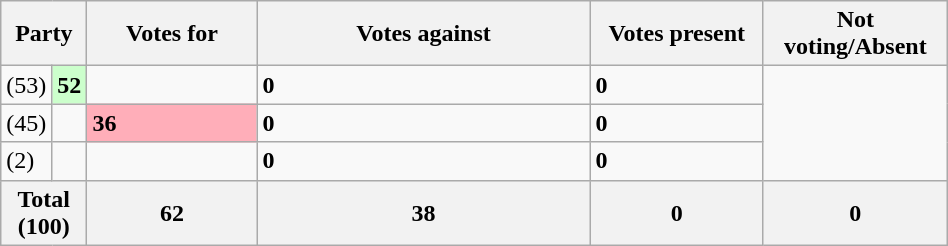<table class="wikitable mw-collapsible mw-collapsed" style="width:50%;">
<tr>
<th colspan="2">Party</th>
<th style="width:20%;">Votes for</th>
<th style="width:40%;">Votes against</th>
<th style="width:20%;">Votes present</th>
<th style="width:20%;">Not voting/Absent</th>
</tr>
<tr>
<td> (53)</td>
<td style="background:#cfc;"><strong>52</strong></td>
<td></td>
<td><strong>0</strong></td>
<td><strong>0</strong></td>
</tr>
<tr>
<td> (45)</td>
<td></td>
<td style="background:#ffaeb9;"><strong>36</strong></td>
<td><strong>0</strong></td>
<td><strong>0</strong></td>
</tr>
<tr>
<td> (2)</td>
<td></td>
<td></td>
<td><strong>0</strong></td>
<td><strong>0</strong></td>
</tr>
<tr>
<th colspan="2">Total (100)</th>
<th><strong>62</strong></th>
<th>38</th>
<th>0</th>
<th>0</th>
</tr>
</table>
